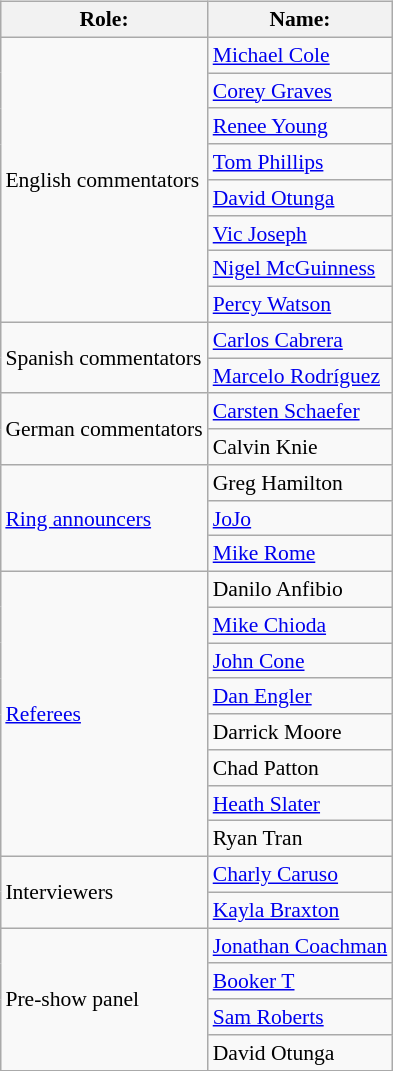<table class=wikitable style="font-size:90%; margin: 0.5em 0 0.5em 1em; float: right; clear: right;">
<tr>
<th>Role:</th>
<th>Name:</th>
</tr>
<tr>
<td rowspan=8>English commentators</td>
<td><a href='#'>Michael Cole</a> </td>
</tr>
<tr>
<td><a href='#'>Corey Graves</a> </td>
</tr>
<tr>
<td><a href='#'>Renee Young</a> </td>
</tr>
<tr>
<td><a href='#'>Tom Phillips</a> </td>
</tr>
<tr>
<td><a href='#'>David Otunga</a> </td>
</tr>
<tr>
<td><a href='#'>Vic Joseph</a> </td>
</tr>
<tr>
<td><a href='#'>Nigel McGuinness</a> </td>
</tr>
<tr>
<td><a href='#'>Percy Watson</a> </td>
</tr>
<tr>
<td rowspan=2>Spanish commentators</td>
<td><a href='#'>Carlos Cabrera</a></td>
</tr>
<tr>
<td><a href='#'>Marcelo Rodríguez</a></td>
</tr>
<tr>
<td rowspan=2>German commentators</td>
<td><a href='#'>Carsten Schaefer</a></td>
</tr>
<tr>
<td>Calvin Knie</td>
</tr>
<tr>
<td rowspan=3><a href='#'>Ring announcers</a></td>
<td>Greg Hamilton </td>
</tr>
<tr>
<td><a href='#'>JoJo</a> </td>
</tr>
<tr>
<td><a href='#'>Mike Rome</a> </td>
</tr>
<tr>
<td rowspan=8><a href='#'>Referees</a></td>
<td>Danilo Anfibio</td>
</tr>
<tr>
<td><a href='#'>Mike Chioda</a></td>
</tr>
<tr>
<td><a href='#'>John Cone</a></td>
</tr>
<tr>
<td><a href='#'>Dan Engler</a></td>
</tr>
<tr>
<td>Darrick Moore</td>
</tr>
<tr>
<td>Chad Patton</td>
</tr>
<tr>
<td><a href='#'>Heath Slater</a></td>
</tr>
<tr>
<td>Ryan Tran</td>
</tr>
<tr>
<td rowspan=2>Interviewers</td>
<td><a href='#'>Charly Caruso</a></td>
</tr>
<tr>
<td><a href='#'>Kayla Braxton</a></td>
</tr>
<tr>
<td rowspan=4>Pre-show panel</td>
<td><a href='#'>Jonathan Coachman</a></td>
</tr>
<tr>
<td><a href='#'>Booker T</a></td>
</tr>
<tr>
<td><a href='#'>Sam Roberts</a></td>
</tr>
<tr>
<td>David Otunga</td>
</tr>
<tr>
</tr>
</table>
